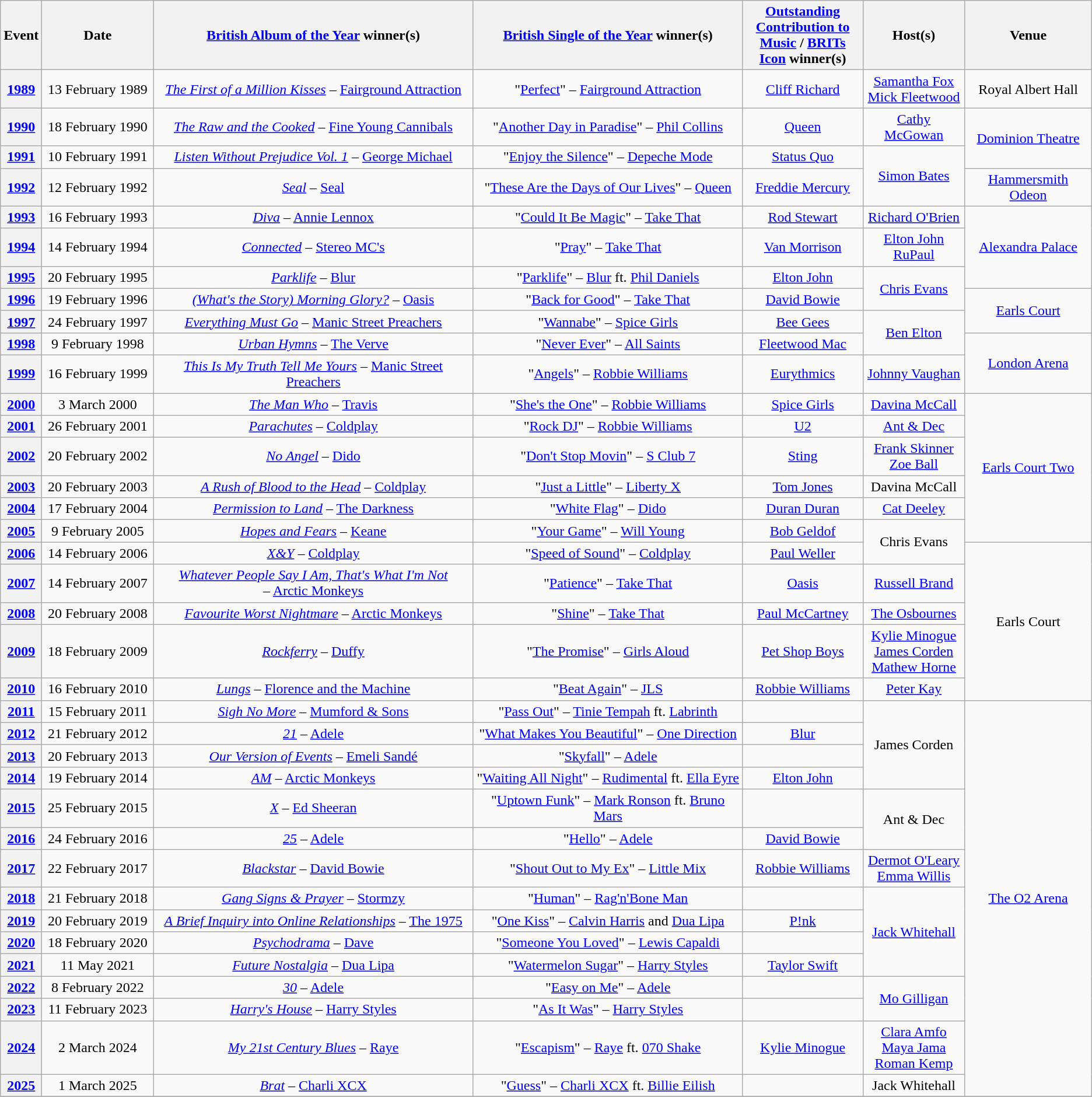<table class="wikitable" style="text-align:center">
<tr>
<th width=40>Event</th>
<th width=120>Date</th>
<th><a href='#'>British Album of the Year</a> winner(s)</th>
<th><a href='#'>British Single of the Year</a> winner(s)</th>
<th width=130><a href='#'>Outstanding Contribution to Music</a> / <a href='#'>BRITs Icon</a> winner(s)</th>
<th>Host(s)</th>
<th>Venue</th>
</tr>
<tr>
<th><a href='#'>1989</a></th>
<td>13 February 1989</td>
<td><em><a href='#'>The First of a Million Kisses</a></em> – <a href='#'>Fairground Attraction</a></td>
<td>"<a href='#'>Perfect</a>" – <a href='#'>Fairground Attraction</a></td>
<td><a href='#'>Cliff Richard</a></td>
<td><a href='#'>Samantha Fox</a><br><a href='#'>Mick Fleetwood</a></td>
<td>Royal Albert Hall</td>
</tr>
<tr>
<th><a href='#'>1990</a></th>
<td>18 February 1990</td>
<td><em><a href='#'>The Raw and the Cooked</a></em> – <a href='#'>Fine Young Cannibals</a></td>
<td>"<a href='#'>Another Day in Paradise</a>" – <a href='#'>Phil Collins</a></td>
<td><a href='#'>Queen</a></td>
<td><a href='#'>Cathy McGowan</a></td>
<td rowspan="2"><a href='#'>Dominion Theatre</a></td>
</tr>
<tr>
<th><a href='#'>1991</a></th>
<td>10 February 1991</td>
<td><em><a href='#'>Listen Without Prejudice Vol. 1</a></em> – <a href='#'>George Michael</a></td>
<td>"<a href='#'>Enjoy the Silence</a>" – <a href='#'>Depeche Mode</a></td>
<td><a href='#'>Status Quo</a></td>
<td rowspan="2"><a href='#'>Simon Bates</a></td>
</tr>
<tr>
<th><a href='#'>1992</a></th>
<td>12 February 1992</td>
<td><em><a href='#'>Seal</a></em> – <a href='#'>Seal</a></td>
<td>"<a href='#'>These Are the Days of Our Lives</a>" – <a href='#'>Queen</a></td>
<td><a href='#'>Freddie Mercury</a></td>
<td><a href='#'>Hammersmith Odeon</a></td>
</tr>
<tr>
<th><a href='#'>1993</a></th>
<td>16 February 1993</td>
<td><em><a href='#'>Diva</a></em> – <a href='#'>Annie Lennox</a></td>
<td>"<a href='#'>Could It Be Magic</a>" – <a href='#'>Take That</a></td>
<td><a href='#'>Rod Stewart</a></td>
<td><a href='#'>Richard O'Brien</a></td>
<td rowspan="3"><a href='#'>Alexandra Palace</a></td>
</tr>
<tr>
<th><a href='#'>1994</a></th>
<td>14 February 1994</td>
<td><em><a href='#'>Connected</a></em> – <a href='#'>Stereo MC's</a></td>
<td>"<a href='#'>Pray</a>" – <a href='#'>Take That</a></td>
<td><a href='#'>Van Morrison</a></td>
<td><a href='#'>Elton John</a><br><a href='#'>RuPaul</a></td>
</tr>
<tr>
<th><a href='#'>1995</a></th>
<td>20 February 1995</td>
<td><em><a href='#'>Parklife</a></em> – <a href='#'>Blur</a></td>
<td>"<a href='#'>Parklife</a>" – <a href='#'>Blur</a> ft. <a href='#'>Phil Daniels</a></td>
<td><a href='#'>Elton John</a></td>
<td rowspan="2"><a href='#'>Chris Evans</a></td>
</tr>
<tr>
<th><a href='#'>1996</a></th>
<td>19 February 1996</td>
<td><em><a href='#'>(What's the Story) Morning Glory?</a></em> – <a href='#'>Oasis</a></td>
<td>"<a href='#'>Back for Good</a>" – <a href='#'>Take That</a></td>
<td><a href='#'>David Bowie</a></td>
<td rowspan="2"><a href='#'>Earls Court</a></td>
</tr>
<tr>
<th><a href='#'>1997</a></th>
<td>24 February 1997</td>
<td><em><a href='#'>Everything Must Go</a></em> – <a href='#'>Manic Street Preachers</a></td>
<td>"<a href='#'>Wannabe</a>" – <a href='#'>Spice Girls</a></td>
<td><a href='#'>Bee Gees</a></td>
<td rowspan="2"><a href='#'>Ben Elton</a></td>
</tr>
<tr>
<th><a href='#'>1998</a></th>
<td>9 February 1998</td>
<td><em><a href='#'>Urban Hymns</a></em> – <a href='#'>The Verve</a></td>
<td>"<a href='#'>Never Ever</a>" – <a href='#'>All Saints</a></td>
<td><a href='#'>Fleetwood Mac</a></td>
<td rowspan="2"><a href='#'>London Arena</a></td>
</tr>
<tr>
<th><a href='#'>1999</a></th>
<td>16 February 1999</td>
<td><em><a href='#'>This Is My Truth Tell Me Yours</a></em> – <a href='#'>Manic Street Preachers</a></td>
<td>"<a href='#'>Angels</a>" – <a href='#'>Robbie Williams</a></td>
<td><a href='#'>Eurythmics</a></td>
<td><a href='#'>Johnny Vaughan</a></td>
</tr>
<tr>
<th><a href='#'>2000</a></th>
<td>3 March 2000</td>
<td><em><a href='#'>The Man Who</a></em> – <a href='#'>Travis</a></td>
<td>"<a href='#'>She's the One</a>" – <a href='#'>Robbie Williams</a></td>
<td><a href='#'>Spice Girls</a></td>
<td><a href='#'>Davina McCall</a></td>
<td rowspan="6"><a href='#'>Earls Court Two</a></td>
</tr>
<tr>
<th><a href='#'>2001</a></th>
<td>26 February 2001</td>
<td><em><a href='#'>Parachutes</a></em> – <a href='#'>Coldplay</a></td>
<td>"<a href='#'>Rock DJ</a>" – <a href='#'>Robbie Williams</a></td>
<td><a href='#'>U2</a></td>
<td><a href='#'>Ant & Dec</a></td>
</tr>
<tr>
<th><a href='#'>2002</a></th>
<td>20 February 2002</td>
<td><em><a href='#'>No Angel</a></em> – <a href='#'>Dido</a></td>
<td>"<a href='#'>Don't Stop Movin</a>" – <a href='#'>S Club 7</a></td>
<td><a href='#'>Sting</a></td>
<td><a href='#'>Frank Skinner</a><br><a href='#'>Zoe Ball</a></td>
</tr>
<tr>
<th><a href='#'>2003</a></th>
<td>20 February 2003</td>
<td><em><a href='#'>A Rush of Blood to the Head</a></em> – <a href='#'>Coldplay</a></td>
<td>"<a href='#'>Just a Little</a>" – <a href='#'>Liberty X</a></td>
<td><a href='#'>Tom Jones</a></td>
<td>Davina McCall</td>
</tr>
<tr>
<th><a href='#'>2004</a></th>
<td>17 February 2004</td>
<td><em><a href='#'>Permission to Land</a></em> – <a href='#'>The Darkness</a></td>
<td>"<a href='#'>White Flag</a>" – <a href='#'>Dido</a></td>
<td><a href='#'>Duran Duran</a></td>
<td><a href='#'>Cat Deeley</a></td>
</tr>
<tr>
<th><a href='#'>2005</a></th>
<td>9 February 2005</td>
<td><em><a href='#'>Hopes and Fears</a></em> – <a href='#'>Keane</a></td>
<td>"<a href='#'>Your Game</a>" – <a href='#'>Will Young</a></td>
<td><a href='#'>Bob Geldof</a></td>
<td rowspan="2">Chris Evans</td>
</tr>
<tr>
<th><a href='#'>2006</a></th>
<td>14 February 2006</td>
<td><em><a href='#'>X&Y</a></em> – <a href='#'>Coldplay</a></td>
<td>"<a href='#'>Speed of Sound</a>" – <a href='#'>Coldplay</a></td>
<td><a href='#'>Paul Weller</a></td>
<td rowspan="5">Earls Court</td>
</tr>
<tr>
<th><a href='#'>2007</a></th>
<td>14 February 2007</td>
<td><em><a href='#'>Whatever People Say I Am, That's What I'm Not</a></em> <br> – <a href='#'>Arctic Monkeys</a></td>
<td>"<a href='#'>Patience</a>" – <a href='#'>Take That</a></td>
<td><a href='#'>Oasis</a></td>
<td><a href='#'>Russell Brand</a></td>
</tr>
<tr>
<th><a href='#'>2008</a></th>
<td>20 February 2008</td>
<td><em><a href='#'>Favourite Worst Nightmare</a></em> – <a href='#'>Arctic Monkeys</a></td>
<td>"<a href='#'>Shine</a>" – <a href='#'>Take That</a></td>
<td><a href='#'>Paul McCartney</a></td>
<td><a href='#'>The Osbournes</a></td>
</tr>
<tr>
<th><a href='#'>2009</a></th>
<td>18 February 2009</td>
<td><em><a href='#'>Rockferry</a></em> – <a href='#'>Duffy</a></td>
<td>"<a href='#'>The Promise</a>" – <a href='#'>Girls Aloud</a></td>
<td><a href='#'>Pet Shop Boys</a></td>
<td><a href='#'>Kylie Minogue</a><br><a href='#'>James Corden</a><br><a href='#'>Mathew Horne</a></td>
</tr>
<tr>
<th><a href='#'>2010</a></th>
<td>16 February 2010</td>
<td><em><a href='#'>Lungs</a></em> – <a href='#'>Florence and the Machine</a></td>
<td>"<a href='#'>Beat Again</a>" – <a href='#'>JLS</a></td>
<td><a href='#'>Robbie Williams</a></td>
<td><a href='#'>Peter Kay</a></td>
</tr>
<tr>
<th><a href='#'>2011</a></th>
<td>15 February 2011</td>
<td><em><a href='#'>Sigh No More</a></em> – <a href='#'>Mumford & Sons</a></td>
<td>"<a href='#'>Pass Out</a>" – <a href='#'>Tinie Tempah</a> ft. <a href='#'>Labrinth</a></td>
<td></td>
<td rowspan="4">James Corden</td>
<td rowspan="15"><a href='#'>The O2 Arena</a></td>
</tr>
<tr>
<th><a href='#'>2012</a></th>
<td>21 February 2012</td>
<td><em><a href='#'>21</a></em> – <a href='#'>Adele</a></td>
<td>"<a href='#'>What Makes You Beautiful</a>" – <a href='#'>One Direction</a></td>
<td><a href='#'>Blur</a></td>
</tr>
<tr>
<th><a href='#'>2013</a></th>
<td>20 February 2013</td>
<td><em><a href='#'>Our Version of Events</a></em>  – <a href='#'>Emeli Sandé</a></td>
<td>"<a href='#'>Skyfall</a>" – <a href='#'>Adele</a></td>
<td></td>
</tr>
<tr>
<th><a href='#'>2014</a></th>
<td>19 February 2014</td>
<td><em><a href='#'>AM</a></em> – <a href='#'>Arctic Monkeys</a></td>
<td>"<a href='#'>Waiting All Night</a>" – <a href='#'>Rudimental</a> ft. <a href='#'>Ella Eyre</a></td>
<td><a href='#'>Elton John</a></td>
</tr>
<tr>
<th><a href='#'>2015</a></th>
<td>25 February 2015</td>
<td><em><a href='#'>X</a></em> – <a href='#'>Ed Sheeran</a></td>
<td>"<a href='#'>Uptown Funk</a>" – <a href='#'>Mark Ronson</a> ft. <a href='#'>Bruno Mars</a></td>
<td></td>
<td rowspan="2">Ant & Dec</td>
</tr>
<tr>
<th><a href='#'>2016</a></th>
<td>24 February 2016</td>
<td><em><a href='#'>25</a></em> – <a href='#'>Adele</a></td>
<td>"<a href='#'>Hello</a>" – <a href='#'>Adele</a></td>
<td><a href='#'>David Bowie</a></td>
</tr>
<tr>
<th><a href='#'>2017</a></th>
<td>22 February 2017</td>
<td><em><a href='#'>Blackstar</a></em> – <a href='#'>David Bowie</a></td>
<td>"<a href='#'>Shout Out to My Ex</a>" – <a href='#'>Little Mix</a></td>
<td><a href='#'>Robbie Williams</a></td>
<td><a href='#'>Dermot O'Leary</a><br><a href='#'>Emma Willis</a></td>
</tr>
<tr>
<th><a href='#'>2018</a></th>
<td>21 February 2018</td>
<td><em><a href='#'>Gang Signs & Prayer</a></em> – <a href='#'>Stormzy</a></td>
<td>"<a href='#'>Human</a>" – <a href='#'>Rag'n'Bone Man</a></td>
<td></td>
<td rowspan="4"><a href='#'>Jack Whitehall</a></td>
</tr>
<tr>
<th><a href='#'>2019</a></th>
<td>20 February 2019</td>
<td><em><a href='#'>A Brief Inquiry into Online Relationships</a></em> – <a href='#'>The 1975</a></td>
<td>"<a href='#'>One Kiss</a>" – <a href='#'>Calvin Harris</a> and <a href='#'>Dua Lipa</a></td>
<td><a href='#'>P!nk</a></td>
</tr>
<tr>
<th><a href='#'>2020</a></th>
<td>18 February 2020</td>
<td><em><a href='#'>Psychodrama</a></em> – <a href='#'>Dave</a></td>
<td>"<a href='#'>Someone You Loved</a>" – <a href='#'>Lewis Capaldi</a></td>
<td></td>
</tr>
<tr>
<th><a href='#'>2021</a></th>
<td>11 May 2021</td>
<td><em><a href='#'>Future Nostalgia</a></em> – <a href='#'>Dua Lipa</a></td>
<td>"<a href='#'>Watermelon Sugar</a>" – <a href='#'>Harry Styles</a></td>
<td><a href='#'>Taylor Swift</a></td>
</tr>
<tr>
<th><a href='#'>2022</a></th>
<td>8 February 2022</td>
<td><em><a href='#'>30</a></em> – <a href='#'>Adele</a></td>
<td>"<a href='#'>Easy on Me</a>" – <a href='#'>Adele</a></td>
<td></td>
<td rowspan="2"><a href='#'>Mo Gilligan</a></td>
</tr>
<tr>
<th><a href='#'>2023</a></th>
<td>11 February 2023</td>
<td><em><a href='#'>Harry's House</a></em> – <a href='#'>Harry Styles</a></td>
<td>"<a href='#'>As It Was</a>" – <a href='#'>Harry Styles</a></td>
<td></td>
</tr>
<tr>
<th><a href='#'>2024</a></th>
<td>2 March 2024</td>
<td><em><a href='#'>My 21st Century Blues</a></em> – <a href='#'>Raye</a></td>
<td>"<a href='#'>Escapism</a>" – <a href='#'>Raye</a> ft. <a href='#'>070 Shake</a></td>
<td><a href='#'>Kylie Minogue</a></td>
<td><a href='#'>Clara Amfo</a><br><a href='#'>Maya Jama</a><br><a href='#'>Roman Kemp</a></td>
</tr>
<tr>
<th><a href='#'>2025</a></th>
<td>1 March 2025</td>
<td><em><a href='#'>Brat</a></em> – <a href='#'>Charli XCX</a></td>
<td>"<a href='#'>Guess</a>" – <a href='#'>Charli XCX</a> ft. <a href='#'>Billie Eilish</a></td>
<td></td>
<td>Jack Whitehall</td>
</tr>
<tr>
</tr>
</table>
